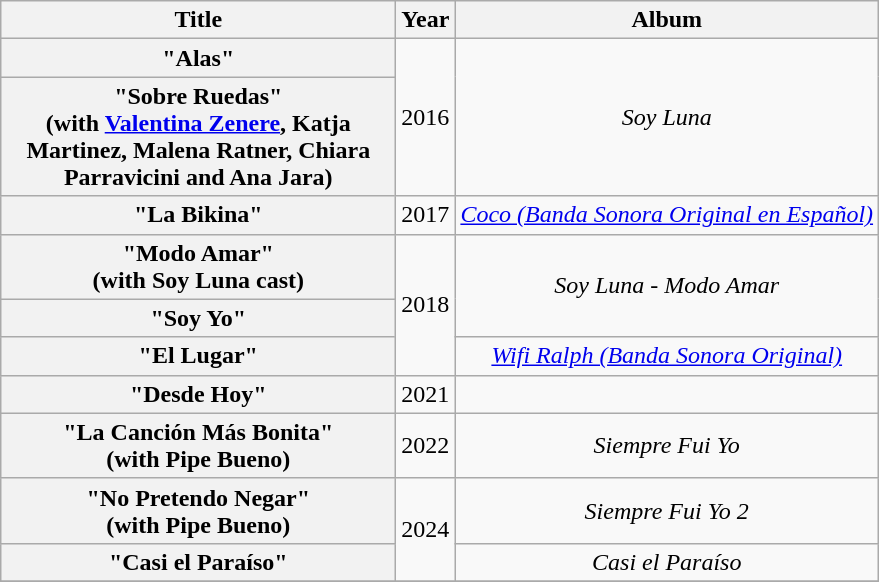<table class="wikitable plainrowheaders" style="text-align:center;">
<tr>
<th scope="col" style="width:16em;">Title</th>
<th scope="col">Year</th>
<th scope="col">Album</th>
</tr>
<tr>
<th scope="row">"Alas"</th>
<td rowspan="2">2016</td>
<td rowspan="2"><em>Soy Luna</em></td>
</tr>
<tr>
<th scope="row">"Sobre Ruedas"<br><span>(with <a href='#'>Valentina Zenere</a>, Katja Martinez, Malena Ratner, Chiara Parravicini and Ana Jara)</span></th>
</tr>
<tr>
<th scope="row">"La Bikina"</th>
<td>2017</td>
<td><em><a href='#'>Coco (Banda Sonora Original en Español)</a></em></td>
</tr>
<tr>
<th scope="row">"Modo Amar"<br><span>(with  Soy Luna cast)</span></th>
<td rowspan="3">2018</td>
<td rowspan="2"><em>Soy Luna - Modo Amar</em></td>
</tr>
<tr>
<th scope="row">"Soy Yo"</th>
</tr>
<tr>
<th scope="row">"El Lugar"</th>
<td><em><a href='#'>Wifi Ralph (Banda Sonora Original)</a></em></td>
</tr>
<tr>
<th scope="row">"Desde Hoy"</th>
<td>2021</td>
<td></td>
</tr>
<tr>
<th scope="row">"La Canción Más Bonita"<br><span>(with Pipe Bueno)</span></th>
<td>2022</td>
<td><em>Siempre Fui Yo</em></td>
</tr>
<tr>
<th scope="row">"No Pretendo Negar"<br><span>(with Pipe Bueno)</span></th>
<td rowspan="2">2024</td>
<td><em>Siempre Fui Yo 2</em></td>
</tr>
<tr>
<th scope="row">"Casi el Paraíso"</th>
<td><em>Casi el Paraíso</em></td>
</tr>
<tr>
</tr>
</table>
